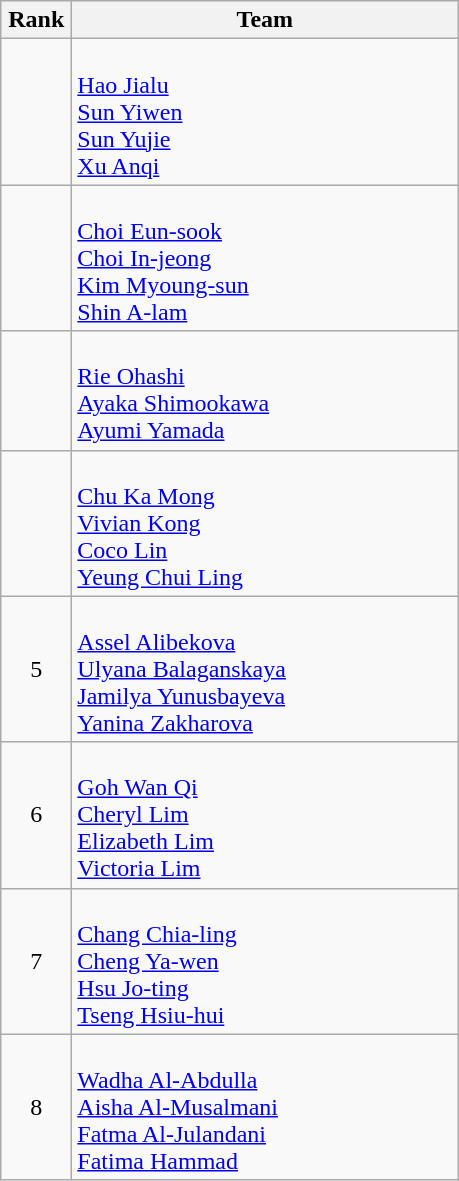<table class="wikitable" style="text-align: center;">
<tr>
<th width=40>Rank</th>
<th width=250>Team</th>
</tr>
<tr>
<td></td>
<td align=left><br><a href='#'>Hao Jialu</a><br><a href='#'>Sun Yiwen</a><br><a href='#'>Sun Yujie</a><br><a href='#'>Xu Anqi</a></td>
</tr>
<tr>
<td></td>
<td align=left><br><a href='#'>Choi Eun-sook</a><br><a href='#'>Choi In-jeong</a><br><a href='#'>Kim Myoung-sun</a><br><a href='#'>Shin A-lam</a></td>
</tr>
<tr>
<td></td>
<td align=left><br><a href='#'>Rie Ohashi</a><br><a href='#'>Ayaka Shimookawa</a><br><a href='#'>Ayumi Yamada</a></td>
</tr>
<tr>
<td></td>
<td align=left><br><a href='#'>Chu Ka Mong</a><br><a href='#'>Vivian Kong</a><br><a href='#'>Coco Lin</a><br><a href='#'>Yeung Chui Ling</a></td>
</tr>
<tr>
<td>5</td>
<td align=left><br><a href='#'>Assel Alibekova</a><br><a href='#'>Ulyana Balaganskaya</a><br><a href='#'>Jamilya Yunusbayeva</a><br><a href='#'>Yanina Zakharova</a></td>
</tr>
<tr>
<td>6</td>
<td align=left><br><a href='#'>Goh Wan Qi</a><br><a href='#'>Cheryl Lim</a><br><a href='#'>Elizabeth Lim</a><br><a href='#'>Victoria Lim</a></td>
</tr>
<tr>
<td>7</td>
<td align=left><br><a href='#'>Chang Chia-ling</a><br><a href='#'>Cheng Ya-wen</a><br><a href='#'>Hsu Jo-ting</a><br><a href='#'>Tseng Hsiu-hui</a></td>
</tr>
<tr>
<td>8</td>
<td align=left><br><a href='#'>Wadha Al-Abdulla</a><br><a href='#'>Aisha Al-Musalmani</a><br><a href='#'>Fatma Al-Julandani</a><br><a href='#'>Fatima Hammad</a></td>
</tr>
</table>
